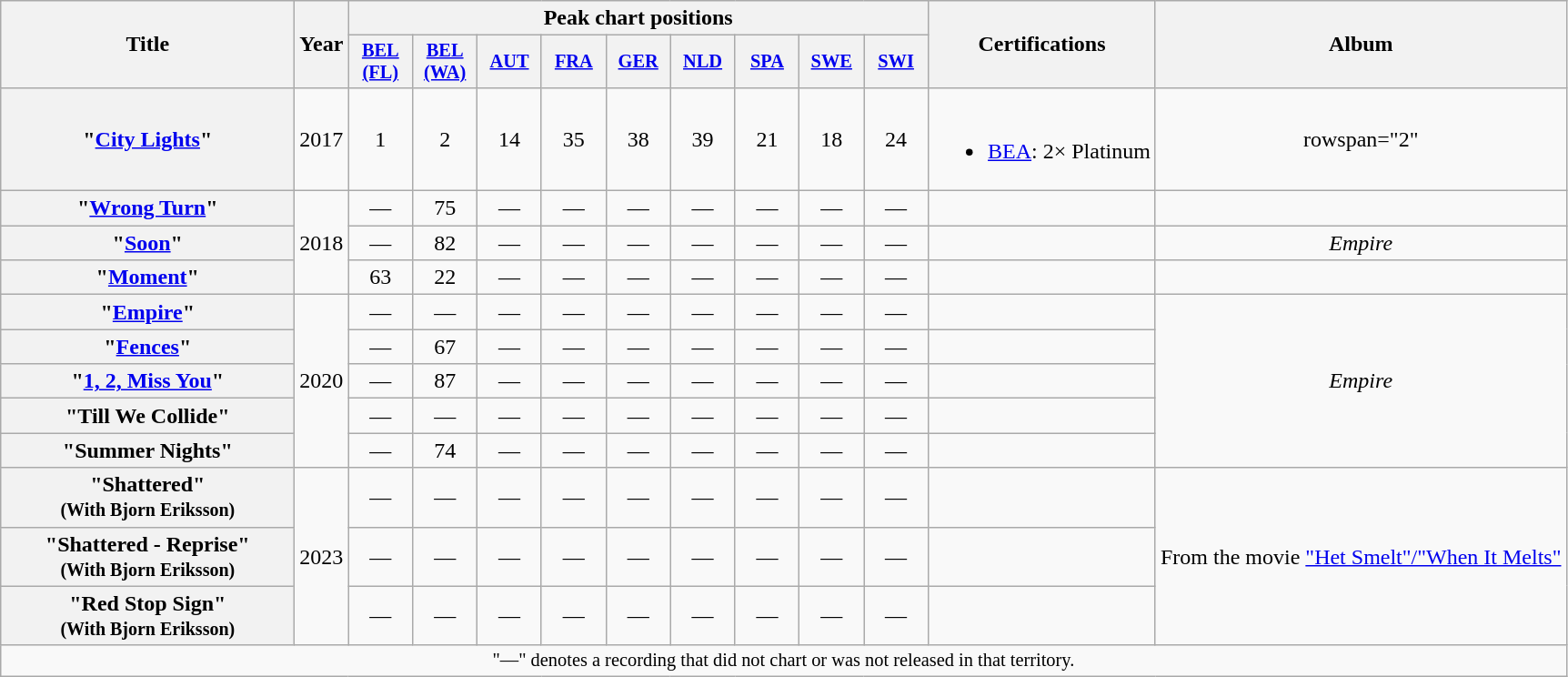<table class="wikitable plainrowheaders" style="text-align:center;">
<tr>
<th scope="col" rowspan="2" style="width:13em;">Title</th>
<th scope="col" rowspan="2" style="width:1em;">Year</th>
<th scope="col" colspan="9">Peak chart positions</th>
<th scope="col" rowspan="2">Certifications</th>
<th scope="col" rowspan="2">Album</th>
</tr>
<tr>
<th scope="col" style="width:3em;font-size:85%;"><a href='#'>BEL<br>(FL)</a><br></th>
<th scope="col" style="width:3em;font-size:85%;"><a href='#'>BEL<br>(WA)</a><br></th>
<th scope="col" style="width:3em;font-size:85%;"><a href='#'>AUT</a><br></th>
<th scope="col" style="width:3em;font-size:85%;"><a href='#'>FRA</a><br></th>
<th scope="col" style="width:3em;font-size:85%;"><a href='#'>GER</a><br></th>
<th scope="col" style="width:3em;font-size:85%;"><a href='#'>NLD</a><br></th>
<th scope="col" style="width:3em;font-size:85%;"><a href='#'>SPA</a></th>
<th scope="col" style="width:3em;font-size:85%;"><a href='#'>SWE</a><br></th>
<th scope="col" style="width:3em;font-size:85%;"><a href='#'>SWI</a><br></th>
</tr>
<tr>
<th scope="row">"<a href='#'>City Lights</a>"</th>
<td>2017</td>
<td>1</td>
<td>2</td>
<td>14</td>
<td>35</td>
<td>38</td>
<td>39</td>
<td>21</td>
<td>18</td>
<td>24</td>
<td><br><ul><li><a href='#'>BEA</a>: 2× Platinum</li></ul></td>
<td>rowspan="2" </td>
</tr>
<tr>
<th scope="row">"<a href='#'>Wrong Turn</a>"</th>
<td rowspan="3">2018</td>
<td>—</td>
<td>75</td>
<td>—</td>
<td>—</td>
<td>—</td>
<td>—</td>
<td>—</td>
<td>—</td>
<td>—</td>
<td></td>
</tr>
<tr>
<th scope="row">"<a href='#'>Soon</a>"</th>
<td>—</td>
<td>82</td>
<td>—</td>
<td>—</td>
<td>—</td>
<td>—</td>
<td>—</td>
<td>—</td>
<td>—</td>
<td></td>
<td><em>Empire</em></td>
</tr>
<tr>
<th scope="row">"<a href='#'>Moment</a>"</th>
<td>63</td>
<td>22</td>
<td>—</td>
<td>—</td>
<td>—</td>
<td>—</td>
<td>—</td>
<td>—</td>
<td>—</td>
<td></td>
<td></td>
</tr>
<tr>
<th scope="row">"<a href='#'>Empire</a>"</th>
<td rowspan="5">2020</td>
<td>—</td>
<td>—</td>
<td>—</td>
<td>—</td>
<td>—</td>
<td>—</td>
<td>—</td>
<td>—</td>
<td>—</td>
<td></td>
<td rowspan="5"><em>Empire</em></td>
</tr>
<tr>
<th scope="row">"<a href='#'>Fences</a>"</th>
<td>—</td>
<td>67</td>
<td>—</td>
<td>—</td>
<td>—</td>
<td>—</td>
<td>—</td>
<td>—</td>
<td>—</td>
<td></td>
</tr>
<tr>
<th scope="row">"<a href='#'>1, 2, Miss You</a>"</th>
<td>—</td>
<td>87</td>
<td>—</td>
<td>—</td>
<td>—</td>
<td>—</td>
<td>—</td>
<td>—</td>
<td>—</td>
<td></td>
</tr>
<tr>
<th scope="row">"Till We Collide"</th>
<td>—</td>
<td>—</td>
<td>—</td>
<td>—</td>
<td>—</td>
<td>—</td>
<td>—</td>
<td>—</td>
<td>—</td>
<td></td>
</tr>
<tr>
<th scope="row">"Summer Nights"</th>
<td>—</td>
<td>74</td>
<td>—</td>
<td>—</td>
<td>—</td>
<td>—</td>
<td>—</td>
<td>—</td>
<td>—</td>
<td></td>
</tr>
<tr>
<th scope="row">"Shattered"<br><small>(With Bjorn Eriksson)</small></th>
<td rowspan="3">2023</td>
<td>—</td>
<td>—</td>
<td>—</td>
<td>—</td>
<td>—</td>
<td>—</td>
<td>—</td>
<td>—</td>
<td>—</td>
<td></td>
<td rowspan="3">From the movie <a href='#'>"Het Smelt"/"When It Melts"</a></td>
</tr>
<tr>
<th scope="row">"Shattered - Reprise"<br><small>(With Bjorn Eriksson)</small></th>
<td>—</td>
<td>—</td>
<td>—</td>
<td>—</td>
<td>—</td>
<td>—</td>
<td>—</td>
<td>—</td>
<td>—</td>
<td></td>
</tr>
<tr>
<th scope="row">"Red Stop Sign"<br><small>(With Bjorn Eriksson)</small></th>
<td>—</td>
<td>—</td>
<td>—</td>
<td>—</td>
<td>—</td>
<td>—</td>
<td>—</td>
<td>—</td>
<td>—</td>
<td></td>
</tr>
<tr>
<td colspan="20" style="font-size:85%">"—" denotes a recording that did not chart or was not released in that territory.</td>
</tr>
</table>
